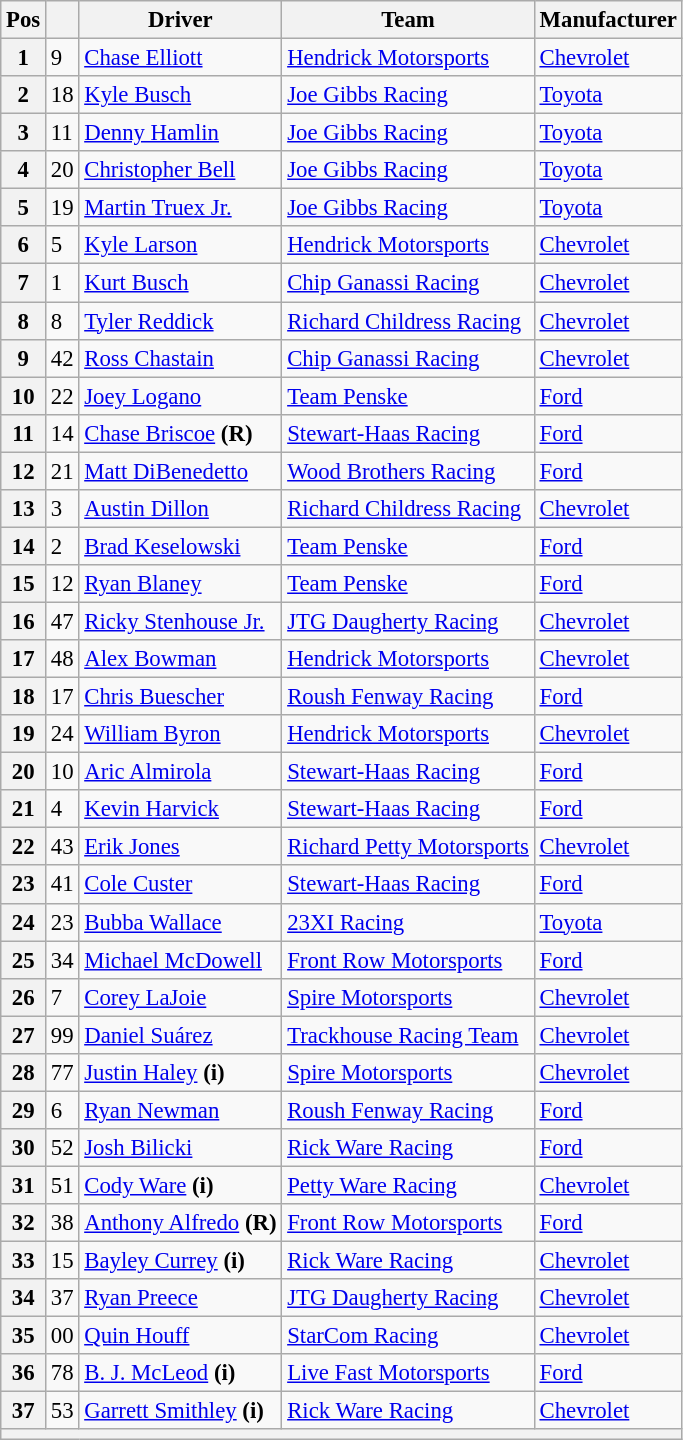<table class="wikitable" style="font-size:95%">
<tr>
<th>Pos</th>
<th></th>
<th>Driver</th>
<th>Team</th>
<th>Manufacturer</th>
</tr>
<tr>
<th>1</th>
<td>9</td>
<td><a href='#'>Chase Elliott</a></td>
<td><a href='#'>Hendrick Motorsports</a></td>
<td><a href='#'>Chevrolet</a></td>
</tr>
<tr>
<th>2</th>
<td>18</td>
<td><a href='#'>Kyle Busch</a></td>
<td><a href='#'>Joe Gibbs Racing</a></td>
<td><a href='#'>Toyota</a></td>
</tr>
<tr>
<th>3</th>
<td>11</td>
<td><a href='#'>Denny Hamlin</a></td>
<td><a href='#'>Joe Gibbs Racing</a></td>
<td><a href='#'>Toyota</a></td>
</tr>
<tr>
<th>4</th>
<td>20</td>
<td><a href='#'>Christopher Bell</a></td>
<td><a href='#'>Joe Gibbs Racing</a></td>
<td><a href='#'>Toyota</a></td>
</tr>
<tr>
<th>5</th>
<td>19</td>
<td><a href='#'>Martin Truex Jr.</a></td>
<td><a href='#'>Joe Gibbs Racing</a></td>
<td><a href='#'>Toyota</a></td>
</tr>
<tr>
<th>6</th>
<td>5</td>
<td><a href='#'>Kyle Larson</a></td>
<td><a href='#'>Hendrick Motorsports</a></td>
<td><a href='#'>Chevrolet</a></td>
</tr>
<tr>
<th>7</th>
<td>1</td>
<td><a href='#'>Kurt Busch</a></td>
<td><a href='#'>Chip Ganassi Racing</a></td>
<td><a href='#'>Chevrolet</a></td>
</tr>
<tr>
<th>8</th>
<td>8</td>
<td><a href='#'>Tyler Reddick</a></td>
<td><a href='#'>Richard Childress Racing</a></td>
<td><a href='#'>Chevrolet</a></td>
</tr>
<tr>
<th>9</th>
<td>42</td>
<td><a href='#'>Ross Chastain</a></td>
<td><a href='#'>Chip Ganassi Racing</a></td>
<td><a href='#'>Chevrolet</a></td>
</tr>
<tr>
<th>10</th>
<td>22</td>
<td><a href='#'>Joey Logano</a></td>
<td><a href='#'>Team Penske</a></td>
<td><a href='#'>Ford</a></td>
</tr>
<tr>
<th>11</th>
<td>14</td>
<td><a href='#'>Chase Briscoe</a> <strong>(R)</strong></td>
<td><a href='#'>Stewart-Haas Racing</a></td>
<td><a href='#'>Ford</a></td>
</tr>
<tr>
<th>12</th>
<td>21</td>
<td><a href='#'>Matt DiBenedetto</a></td>
<td><a href='#'>Wood Brothers Racing</a></td>
<td><a href='#'>Ford</a></td>
</tr>
<tr>
<th>13</th>
<td>3</td>
<td><a href='#'>Austin Dillon</a></td>
<td><a href='#'>Richard Childress Racing</a></td>
<td><a href='#'>Chevrolet</a></td>
</tr>
<tr>
<th>14</th>
<td>2</td>
<td><a href='#'>Brad Keselowski</a></td>
<td><a href='#'>Team Penske</a></td>
<td><a href='#'>Ford</a></td>
</tr>
<tr>
<th>15</th>
<td>12</td>
<td><a href='#'>Ryan Blaney</a></td>
<td><a href='#'>Team Penske</a></td>
<td><a href='#'>Ford</a></td>
</tr>
<tr>
<th>16</th>
<td>47</td>
<td><a href='#'>Ricky Stenhouse Jr.</a></td>
<td><a href='#'>JTG Daugherty Racing</a></td>
<td><a href='#'>Chevrolet</a></td>
</tr>
<tr>
<th>17</th>
<td>48</td>
<td><a href='#'>Alex Bowman</a></td>
<td><a href='#'>Hendrick Motorsports</a></td>
<td><a href='#'>Chevrolet</a></td>
</tr>
<tr>
<th>18</th>
<td>17</td>
<td><a href='#'>Chris Buescher</a></td>
<td><a href='#'>Roush Fenway Racing</a></td>
<td><a href='#'>Ford</a></td>
</tr>
<tr>
<th>19</th>
<td>24</td>
<td><a href='#'>William Byron</a></td>
<td><a href='#'>Hendrick Motorsports</a></td>
<td><a href='#'>Chevrolet</a></td>
</tr>
<tr>
<th>20</th>
<td>10</td>
<td><a href='#'>Aric Almirola</a></td>
<td><a href='#'>Stewart-Haas Racing</a></td>
<td><a href='#'>Ford</a></td>
</tr>
<tr>
<th>21</th>
<td>4</td>
<td><a href='#'>Kevin Harvick</a></td>
<td><a href='#'>Stewart-Haas Racing</a></td>
<td><a href='#'>Ford</a></td>
</tr>
<tr>
<th>22</th>
<td>43</td>
<td><a href='#'>Erik Jones</a></td>
<td><a href='#'>Richard Petty Motorsports</a></td>
<td><a href='#'>Chevrolet</a></td>
</tr>
<tr>
<th>23</th>
<td>41</td>
<td><a href='#'>Cole Custer</a></td>
<td><a href='#'>Stewart-Haas Racing</a></td>
<td><a href='#'>Ford</a></td>
</tr>
<tr>
<th>24</th>
<td>23</td>
<td><a href='#'>Bubba Wallace</a></td>
<td><a href='#'>23XI Racing</a></td>
<td><a href='#'>Toyota</a></td>
</tr>
<tr>
<th>25</th>
<td>34</td>
<td><a href='#'>Michael McDowell</a></td>
<td><a href='#'>Front Row Motorsports</a></td>
<td><a href='#'>Ford</a></td>
</tr>
<tr>
<th>26</th>
<td>7</td>
<td><a href='#'>Corey LaJoie</a></td>
<td><a href='#'>Spire Motorsports</a></td>
<td><a href='#'>Chevrolet</a></td>
</tr>
<tr>
<th>27</th>
<td>99</td>
<td><a href='#'>Daniel Suárez</a></td>
<td><a href='#'>Trackhouse Racing Team</a></td>
<td><a href='#'>Chevrolet</a></td>
</tr>
<tr>
<th>28</th>
<td>77</td>
<td><a href='#'>Justin Haley</a> <strong>(i)</strong></td>
<td><a href='#'>Spire Motorsports</a></td>
<td><a href='#'>Chevrolet</a></td>
</tr>
<tr>
<th>29</th>
<td>6</td>
<td><a href='#'>Ryan Newman</a></td>
<td><a href='#'>Roush Fenway Racing</a></td>
<td><a href='#'>Ford</a></td>
</tr>
<tr>
<th>30</th>
<td>52</td>
<td><a href='#'>Josh Bilicki</a></td>
<td><a href='#'>Rick Ware Racing</a></td>
<td><a href='#'>Ford</a></td>
</tr>
<tr>
<th>31</th>
<td>51</td>
<td><a href='#'>Cody Ware</a> <strong>(i)</strong></td>
<td><a href='#'>Petty Ware Racing</a></td>
<td><a href='#'>Chevrolet</a></td>
</tr>
<tr>
<th>32</th>
<td>38</td>
<td><a href='#'>Anthony Alfredo</a> <strong>(R)</strong></td>
<td><a href='#'>Front Row Motorsports</a></td>
<td><a href='#'>Ford</a></td>
</tr>
<tr>
<th>33</th>
<td>15</td>
<td><a href='#'>Bayley Currey</a> <strong>(i)</strong></td>
<td><a href='#'>Rick Ware Racing</a></td>
<td><a href='#'>Chevrolet</a></td>
</tr>
<tr>
<th>34</th>
<td>37</td>
<td><a href='#'>Ryan Preece</a></td>
<td><a href='#'>JTG Daugherty Racing</a></td>
<td><a href='#'>Chevrolet</a></td>
</tr>
<tr>
<th>35</th>
<td>00</td>
<td><a href='#'>Quin Houff</a></td>
<td><a href='#'>StarCom Racing</a></td>
<td><a href='#'>Chevrolet</a></td>
</tr>
<tr>
<th>36</th>
<td>78</td>
<td><a href='#'>B. J. McLeod</a> <strong>(i)</strong></td>
<td><a href='#'>Live Fast Motorsports</a></td>
<td><a href='#'>Ford</a></td>
</tr>
<tr>
<th>37</th>
<td>53</td>
<td><a href='#'>Garrett Smithley</a> <strong>(i)</strong></td>
<td><a href='#'>Rick Ware Racing</a></td>
<td><a href='#'>Chevrolet</a></td>
</tr>
<tr>
<th colspan="7"></th>
</tr>
</table>
